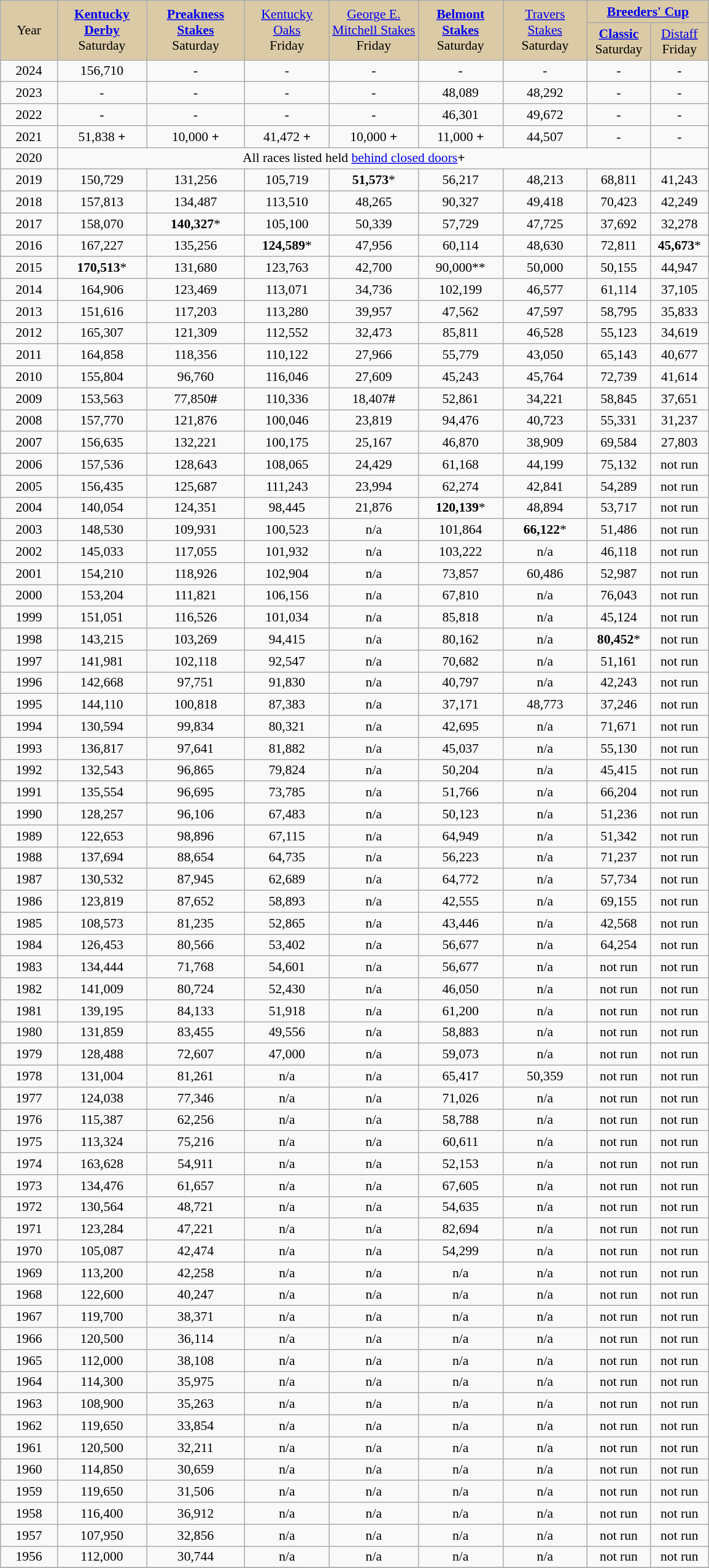<table class = "wikitable sortable" | border="1" cellpadding="0" style="border-collapse: collapse; font-size:90%">
<tr align="center" bgcolor="#DACAA5">
<td rowspan="2" width="55px">Year</td>
<td rowspan="2" width="90px"><strong><a href='#'>Kentucky <br>Derby</a></strong> <br> Saturday</td>
<td rowspan="2" width="100px"><strong><a href='#'>Preakness <br>Stakes</a></strong> <br> Saturday</td>
<td rowspan="2" width="85px"><a href='#'>Kentucky <br>Oaks</a> <br>  Friday</td>
<td rowspan="2" width="90px"><a href='#'>George E.<br>Mitchell Stakes</a> <br> Friday</td>
<td rowspan="2" width="85px"><strong><a href='#'>Belmont <br>Stakes</a></strong> <br> Saturday</td>
<td rowspan="2" width="85px"><a href='#'>Travers <br>Stakes</a> <br> Saturday</td>
<td colspan="2" width="125px"><strong><a href='#'>Breeders' Cup</a></strong></td>
</tr>
<tr align="center" bgcolor="#DACAA5">
<td><strong><a href='#'>Classic</a></strong> <br> Saturday</td>
<td><a href='#'>Distaff</a> <br> Friday</td>
</tr>
<tr>
<td align=center>2024</td>
<td align=center>156,710</td>
<td align=center>-</td>
<td align=center>-</td>
<td align=center>-</td>
<td align=center>-</td>
<td align=center>-</td>
<td align=center>-</td>
<td align=center>-</td>
</tr>
<tr>
<td align=center>2023</td>
<td align=center>-</td>
<td align=center>-</td>
<td align=center>-</td>
<td align=center>-</td>
<td align=center>48,089</td>
<td align=center>48,292</td>
<td align=center>-</td>
<td align=center>-</td>
</tr>
<tr>
<td align=center>2022</td>
<td align=center>-</td>
<td align=center>-</td>
<td align=center>-</td>
<td align=center>-</td>
<td align=center>46,301</td>
<td align=center>49,672</td>
<td align=center>-</td>
<td align=center>-</td>
</tr>
<tr>
<td align=center>2021</td>
<td align=center>51,838 <strong>+</strong></td>
<td align=center>10,000 <strong>+</strong></td>
<td align=center>41,472 <strong>+</strong></td>
<td align=center>10,000 <strong>+</strong></td>
<td align=center>11,000 <strong>+</strong></td>
<td align=center>44,507</td>
<td align=center>-</td>
<td align=center>-</td>
</tr>
<tr>
<td align=center>2020</td>
<td colspan=7 align=center>All races listed held <a href='#'>behind closed doors</a><strong>+</strong> </td>
</tr>
<tr>
<td align=center>2019</td>
<td align=center>150,729</td>
<td align=center>131,256</td>
<td align=center>105,719</td>
<td align=center><strong>51,573</strong>*</td>
<td align=center>56,217</td>
<td align=center>48,213</td>
<td align=center>68,811</td>
<td align=center>41,243</td>
</tr>
<tr>
<td align=center>2018</td>
<td align=center>157,813</td>
<td align=center>134,487</td>
<td align=center>113,510</td>
<td align=center>48,265</td>
<td align=center>90,327</td>
<td align=center>49,418</td>
<td align=center>70,423</td>
<td align=center>42,249</td>
</tr>
<tr>
<td align=center>2017</td>
<td align=center>158,070</td>
<td align=center><strong>140,327</strong>*</td>
<td align=center>105,100</td>
<td align=center>50,339</td>
<td align=center>57,729</td>
<td align=center>47,725</td>
<td align=center>37,692</td>
<td align=center>32,278</td>
</tr>
<tr>
<td align=center>2016</td>
<td align=center>167,227</td>
<td align=center>135,256</td>
<td align=center><strong>124,589</strong>*</td>
<td align=center>47,956</td>
<td align=center>60,114</td>
<td align=center>48,630</td>
<td align=center>72,811</td>
<td align=center><strong>45,673</strong>*</td>
</tr>
<tr>
<td align=center>2015</td>
<td align=center><strong>170,513</strong>*</td>
<td align=center>131,680</td>
<td align=center>123,763</td>
<td align=center>42,700</td>
<td align=center>90,000**</td>
<td align=center>50,000</td>
<td align=center>50,155</td>
<td align=center>44,947</td>
</tr>
<tr>
<td align=center>2014</td>
<td align=center>164,906</td>
<td align=center>123,469</td>
<td align=center>113,071</td>
<td align=center>34,736</td>
<td align=center>102,199</td>
<td align=center>46,577</td>
<td align=center>61,114</td>
<td align=center>37,105</td>
</tr>
<tr>
<td align=center>2013</td>
<td align=center>151,616</td>
<td align=center>117,203</td>
<td align=center>113,280</td>
<td align=center>39,957</td>
<td align=center>47,562</td>
<td align=center>47,597</td>
<td align=center>58,795</td>
<td align=center>35,833</td>
</tr>
<tr>
<td align=center>2012</td>
<td align=center>165,307</td>
<td align=center>121,309</td>
<td align=center>112,552</td>
<td align=center>32,473</td>
<td align=center>85,811</td>
<td align=center>46,528</td>
<td align=center>55,123</td>
<td align=center>34,619</td>
</tr>
<tr>
<td align=center>2011</td>
<td align=center>164,858</td>
<td align=center>118,356</td>
<td align=center>110,122</td>
<td align=center>27,966</td>
<td align=center>55,779</td>
<td align=center>43,050</td>
<td align=center>65,143</td>
<td align=center>40,677</td>
</tr>
<tr>
<td align=center>2010</td>
<td align=center>155,804</td>
<td align=center>96,760</td>
<td align=center>116,046</td>
<td align=center>27,609</td>
<td align=center>45,243</td>
<td align=center>45,764</td>
<td align=center>72,739</td>
<td align=center>41,614</td>
</tr>
<tr>
<td align=center>2009</td>
<td align=center>153,563</td>
<td align=center>77,850<strong>#</strong></td>
<td align=center>110,336</td>
<td align=center>18,407<strong>#</strong></td>
<td align=center>52,861</td>
<td align=center>34,221</td>
<td align=center>58,845</td>
<td align=center>37,651</td>
</tr>
<tr>
<td align=center>2008</td>
<td align=center>157,770</td>
<td align=center>121,876</td>
<td align=center>100,046</td>
<td align=center>23,819</td>
<td align=center>94,476</td>
<td align=center>40,723</td>
<td align=center>55,331</td>
<td align=center>31,237</td>
</tr>
<tr>
<td align=center>2007</td>
<td align=center>156,635</td>
<td align=center>132,221</td>
<td align=center>100,175</td>
<td align=center>25,167</td>
<td align=center>46,870</td>
<td align=center>38,909</td>
<td align=center>69,584</td>
<td align=center>27,803</td>
</tr>
<tr>
<td align=center>2006</td>
<td align=center>157,536</td>
<td align=center>128,643</td>
<td align=center>108,065</td>
<td align=center>24,429</td>
<td align=center>61,168</td>
<td align=center>44,199</td>
<td align=center>75,132</td>
<td align=center>not run</td>
</tr>
<tr>
<td align=center>2005</td>
<td align=center>156,435</td>
<td align=center>125,687</td>
<td align=center>111,243</td>
<td align=center>23,994</td>
<td align=center>62,274</td>
<td align=center>42,841</td>
<td align=center>54,289</td>
<td align=center>not run</td>
</tr>
<tr>
<td align=center>2004</td>
<td align=center>140,054</td>
<td align=center>124,351</td>
<td align=center>98,445</td>
<td align=center>21,876</td>
<td align=center><strong>120,139</strong>*</td>
<td align=center>48,894</td>
<td align=center>53,717</td>
<td align=center>not run</td>
</tr>
<tr>
<td align=center>2003</td>
<td align=center>148,530</td>
<td align=center>109,931</td>
<td align=center>100,523</td>
<td align=center>n/a</td>
<td align=center>101,864</td>
<td align=center><strong>66,122</strong>*</td>
<td align=center>51,486</td>
<td align=center>not run</td>
</tr>
<tr>
<td align=center>2002</td>
<td align=center>145,033</td>
<td align=center>117,055</td>
<td align=center>101,932</td>
<td align=center>n/a</td>
<td align=center>103,222</td>
<td align=center>n/a</td>
<td align=center>46,118</td>
<td align=center>not run</td>
</tr>
<tr>
<td align=center>2001</td>
<td align=center>154,210</td>
<td align=center>118,926</td>
<td align=center>102,904</td>
<td align=center>n/a</td>
<td align=center>73,857</td>
<td align=center>60,486</td>
<td align=center>52,987</td>
<td align=center>not run</td>
</tr>
<tr>
<td align=center>2000</td>
<td align=center>153,204</td>
<td align=center>111,821</td>
<td align=center>106,156</td>
<td align=center>n/a</td>
<td align=center>67,810</td>
<td align=center>n/a</td>
<td align=center>76,043</td>
<td align=center>not run</td>
</tr>
<tr>
<td align=center>1999</td>
<td align=center>151,051</td>
<td align=center>116,526</td>
<td align=center>101,034</td>
<td align=center>n/a</td>
<td align=center>85,818</td>
<td align=center>n/a</td>
<td align=center>45,124</td>
<td align=center>not run</td>
</tr>
<tr>
<td align=center>1998</td>
<td align=center>143,215</td>
<td align=center>103,269</td>
<td align=center>94,415</td>
<td align=center>n/a</td>
<td align=center>80,162</td>
<td align=center>n/a</td>
<td align=center><strong>80,452</strong>*</td>
<td align=center>not run</td>
</tr>
<tr>
<td align=center>1997</td>
<td align=center>141,981</td>
<td align=center>102,118</td>
<td align=center>92,547</td>
<td align=center>n/a</td>
<td align=center>70,682</td>
<td align=center>n/a</td>
<td align=center>51,161</td>
<td align=center>not run</td>
</tr>
<tr>
<td align=center>1996</td>
<td align=center>142,668</td>
<td align=center>97,751</td>
<td align=center>91,830</td>
<td align=center>n/a</td>
<td align=center>40,797</td>
<td align=center>n/a</td>
<td align=center>42,243</td>
<td align=center>not run</td>
</tr>
<tr>
<td align=center>1995</td>
<td align=center>144,110</td>
<td align=center>100,818</td>
<td align=center>87,383</td>
<td align=center>n/a</td>
<td align=center>37,171</td>
<td align=center>48,773</td>
<td align=center>37,246</td>
<td align=center>not run</td>
</tr>
<tr>
<td align=center>1994</td>
<td align=center>130,594</td>
<td align=center>99,834</td>
<td align=center>80,321</td>
<td align=center>n/a</td>
<td align=center>42,695</td>
<td align=center>n/a</td>
<td align=center>71,671</td>
<td align=center>not run</td>
</tr>
<tr>
<td align=center>1993</td>
<td align=center>136,817</td>
<td align=center>97,641</td>
<td align=center>81,882</td>
<td align=center>n/a</td>
<td align=center>45,037</td>
<td align=center>n/a</td>
<td align=center>55,130</td>
<td align=center>not run</td>
</tr>
<tr>
<td align=center>1992</td>
<td align=center>132,543</td>
<td align=center>96,865</td>
<td align=center>79,824</td>
<td align=center>n/a</td>
<td align=center>50,204</td>
<td align=center>n/a</td>
<td align=center>45,415</td>
<td align=center>not run</td>
</tr>
<tr>
<td align=center>1991</td>
<td align=center>135,554</td>
<td align=center>96,695</td>
<td align=center>73,785</td>
<td align=center>n/a</td>
<td align=center>51,766</td>
<td align=center>n/a</td>
<td align=center>66,204</td>
<td align=center>not run</td>
</tr>
<tr>
<td align=center>1990</td>
<td align=center>128,257</td>
<td align=center>96,106</td>
<td align=center>67,483</td>
<td align=center>n/a</td>
<td align=center>50,123</td>
<td align=center>n/a</td>
<td align=center>51,236</td>
<td align=center>not run</td>
</tr>
<tr>
<td align=center>1989</td>
<td align=center>122,653</td>
<td align=center>98,896</td>
<td align=center>67,115</td>
<td align=center>n/a</td>
<td align=center>64,949</td>
<td align=center>n/a</td>
<td align=center>51,342</td>
<td align=center>not run</td>
</tr>
<tr>
<td align=center>1988</td>
<td align=center>137,694</td>
<td align=center>88,654</td>
<td align=center>64,735</td>
<td align=center>n/a</td>
<td align=center>56,223</td>
<td align=center>n/a</td>
<td align=center>71,237</td>
<td align=center>not run</td>
</tr>
<tr>
<td align=center>1987</td>
<td align=center>130,532</td>
<td align=center>87,945</td>
<td align=center>62,689</td>
<td align=center>n/a</td>
<td align=center>64,772</td>
<td align=center>n/a</td>
<td align=center>57,734</td>
<td align=center>not run</td>
</tr>
<tr>
<td align=center>1986</td>
<td align=center>123,819</td>
<td align=center>87,652</td>
<td align=center>58,893</td>
<td align=center>n/a</td>
<td align=center>42,555</td>
<td align=center>n/a</td>
<td align=center>69,155</td>
<td align=center>not run</td>
</tr>
<tr>
<td align=center>1985</td>
<td align=center>108,573</td>
<td align=center>81,235</td>
<td align=center>52,865</td>
<td align=center>n/a</td>
<td align=center>43,446</td>
<td align=center>n/a</td>
<td align=center>42,568</td>
<td align=center>not run</td>
</tr>
<tr>
<td align=center>1984</td>
<td align=center>126,453</td>
<td align=center>80,566</td>
<td align=center>53,402</td>
<td align=center>n/a</td>
<td align=center>56,677</td>
<td align=center>n/a</td>
<td align=center>64,254</td>
<td align=center>not run</td>
</tr>
<tr>
<td align=center>1983</td>
<td align=center>134,444</td>
<td align=center>71,768</td>
<td align=center>54,601</td>
<td align=center>n/a</td>
<td align=center>56,677</td>
<td align=center>n/a</td>
<td align=center>not run</td>
<td align=center>not run</td>
</tr>
<tr>
<td align=center>1982</td>
<td align=center>141,009</td>
<td align=center>80,724</td>
<td align=center>52,430</td>
<td align=center>n/a</td>
<td align=center>46,050</td>
<td align=center>n/a</td>
<td align=center>not run</td>
<td align=center>not run</td>
</tr>
<tr>
<td align=center>1981</td>
<td align=center>139,195</td>
<td align=center>84,133</td>
<td align=center>51,918</td>
<td align=center>n/a</td>
<td align=center>61,200</td>
<td align=center>n/a</td>
<td align=center>not run</td>
<td align=center>not run</td>
</tr>
<tr>
<td align=center>1980</td>
<td align=center>131,859</td>
<td align=center>83,455</td>
<td align=center>49,556</td>
<td align=center>n/a</td>
<td align=center>58,883</td>
<td align=center>n/a</td>
<td align=center>not run</td>
<td align=center>not run</td>
</tr>
<tr>
<td align=center>1979</td>
<td align=center>128,488</td>
<td align=center>72,607</td>
<td align=center>47,000</td>
<td align=center>n/a</td>
<td align=center>59,073</td>
<td align=center>n/a</td>
<td align=center>not run</td>
<td align=center>not run</td>
</tr>
<tr>
<td align=center>1978</td>
<td align=center>131,004</td>
<td align=center>81,261</td>
<td align=center>n/a</td>
<td align=center>n/a</td>
<td align=center>65,417</td>
<td align=center>50,359</td>
<td align=center>not run</td>
<td align=center>not run</td>
</tr>
<tr>
<td align=center>1977</td>
<td align=center>124,038</td>
<td align=center>77,346</td>
<td align=center>n/a</td>
<td align=center>n/a</td>
<td align=center>71,026</td>
<td align=center>n/a</td>
<td align=center>not run</td>
<td align=center>not run</td>
</tr>
<tr>
<td align=center>1976</td>
<td align=center>115,387</td>
<td align=center>62,256</td>
<td align=center>n/a</td>
<td align=center>n/a</td>
<td align=center>58,788</td>
<td align=center>n/a</td>
<td align=center>not run</td>
<td align=center>not run</td>
</tr>
<tr>
<td align=center>1975</td>
<td align=center>113,324</td>
<td align=center>75,216</td>
<td align=center>n/a</td>
<td align=center>n/a</td>
<td align=center>60,611</td>
<td align=center>n/a</td>
<td align=center>not run</td>
<td align=center>not run</td>
</tr>
<tr>
<td align=center>1974</td>
<td align=center>163,628</td>
<td align=center>54,911</td>
<td align=center>n/a</td>
<td align=center>n/a</td>
<td align=center>52,153</td>
<td align=center>n/a</td>
<td align=center>not run</td>
<td align=center>not run</td>
</tr>
<tr>
<td align=center>1973</td>
<td align=center>134,476</td>
<td align=center>61,657</td>
<td align=center>n/a</td>
<td align=center>n/a</td>
<td align=center>67,605</td>
<td align=center>n/a</td>
<td align=center>not run</td>
<td align=center>not run</td>
</tr>
<tr>
<td align=center>1972</td>
<td align=center>130,564</td>
<td align=center>48,721</td>
<td align=center>n/a</td>
<td align=center>n/a</td>
<td align=center>54,635</td>
<td align=center>n/a</td>
<td align=center>not run</td>
<td align=center>not run</td>
</tr>
<tr>
<td align=center>1971</td>
<td align=center>123,284</td>
<td align=center>47,221</td>
<td align=center>n/a</td>
<td align=center>n/a</td>
<td align=center>82,694</td>
<td align=center>n/a</td>
<td align=center>not run</td>
<td align=center>not run</td>
</tr>
<tr>
<td align=center>1970</td>
<td align=center>105,087</td>
<td align=center>42,474</td>
<td align=center>n/a</td>
<td align=center>n/a</td>
<td align=center>54,299</td>
<td align=center>n/a</td>
<td align=center>not run</td>
<td align=center>not run</td>
</tr>
<tr>
<td align=center>1969</td>
<td align=center>113,200</td>
<td align=center>42,258</td>
<td align=center>n/a</td>
<td align=center>n/a</td>
<td align=center>n/a</td>
<td align=center>n/a</td>
<td align=center>not run</td>
<td align=center>not run</td>
</tr>
<tr>
<td align=center>1968</td>
<td align=center>122,600</td>
<td align=center>40,247</td>
<td align=center>n/a</td>
<td align=center>n/a</td>
<td align=center>n/a</td>
<td align=center>n/a</td>
<td align=center>not run</td>
<td align=center>not run</td>
</tr>
<tr>
<td align=center>1967</td>
<td align=center>119,700</td>
<td align=center>38,371</td>
<td align=center>n/a</td>
<td align=center>n/a</td>
<td align=center>n/a</td>
<td align=center>n/a</td>
<td align=center>not run</td>
<td align=center>not run</td>
</tr>
<tr>
<td align=center>1966</td>
<td align=center>120,500</td>
<td align=center>36,114</td>
<td align=center>n/a</td>
<td align=center>n/a</td>
<td align=center>n/a</td>
<td align=center>n/a</td>
<td align=center>not run</td>
<td align=center>not run</td>
</tr>
<tr>
<td align=center>1965</td>
<td align=center>112,000</td>
<td align=center>38,108</td>
<td align=center>n/a</td>
<td align=center>n/a</td>
<td align=center>n/a</td>
<td align=center>n/a</td>
<td align=center>not run</td>
<td align=center>not run</td>
</tr>
<tr>
<td align=center>1964</td>
<td align=center>114,300</td>
<td align=center>35,975</td>
<td align=center>n/a</td>
<td align=center>n/a</td>
<td align=center>n/a</td>
<td align=center>n/a</td>
<td align=center>not run</td>
<td align=center>not run</td>
</tr>
<tr>
<td align=center>1963</td>
<td align=center>108,900</td>
<td align=center>35,263</td>
<td align=center>n/a</td>
<td align=center>n/a</td>
<td align=center>n/a</td>
<td align=center>n/a</td>
<td align=center>not run</td>
<td align=center>not run</td>
</tr>
<tr>
<td align=center>1962</td>
<td align=center>119,650</td>
<td align=center>33,854</td>
<td align=center>n/a</td>
<td align=center>n/a</td>
<td align=center>n/a</td>
<td align=center>n/a</td>
<td align=center>not run</td>
<td align=center>not run</td>
</tr>
<tr>
<td align=center>1961</td>
<td align=center>120,500</td>
<td align=center>32,211</td>
<td align=center>n/a</td>
<td align=center>n/a</td>
<td align=center>n/a</td>
<td align=center>n/a</td>
<td align=center>not run</td>
<td align=center>not run</td>
</tr>
<tr>
<td align=center>1960</td>
<td align=center>114,850</td>
<td align=center>30,659</td>
<td align=center>n/a</td>
<td align=center>n/a</td>
<td align=center>n/a</td>
<td align=center>n/a</td>
<td align=center>not run</td>
<td align=center>not run</td>
</tr>
<tr>
<td align=center>1959</td>
<td align=center>119,650</td>
<td align=center>31,506</td>
<td align=center>n/a</td>
<td align=center>n/a</td>
<td align=center>n/a</td>
<td align=center>n/a</td>
<td align=center>not run</td>
<td align=center>not run</td>
</tr>
<tr>
<td align=center>1958</td>
<td align=center>116,400</td>
<td align=center>36,912</td>
<td align=center>n/a</td>
<td align=center>n/a</td>
<td align=center>n/a</td>
<td align=center>n/a</td>
<td align=center>not run</td>
<td align=center>not run</td>
</tr>
<tr>
<td align=center>1957</td>
<td align=center>107,950</td>
<td align=center>32,856</td>
<td align=center>n/a</td>
<td align=center>n/a</td>
<td align=center>n/a</td>
<td align=center>n/a</td>
<td align=center>not run</td>
<td align=center>not run</td>
</tr>
<tr>
<td align=center>1956</td>
<td align=center>112,000</td>
<td align=center>30,744</td>
<td align=center>n/a</td>
<td align=center>n/a</td>
<td align=center>n/a</td>
<td align=center>n/a</td>
<td align=center>not run</td>
<td align=center>not run</td>
</tr>
<tr>
</tr>
</table>
